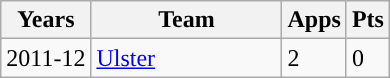<table class="wikitable" style="text-align:left;">
<tr>
<th>Years</th>
<th width=120px>Team</th>
<th>Apps</th>
<th>Pts</th>
</tr>
<tr>
<td>2011-12</td>
<td><a href='#'>Ulster</a></td>
<td>2</td>
<td>0</td>
</tr>
</table>
